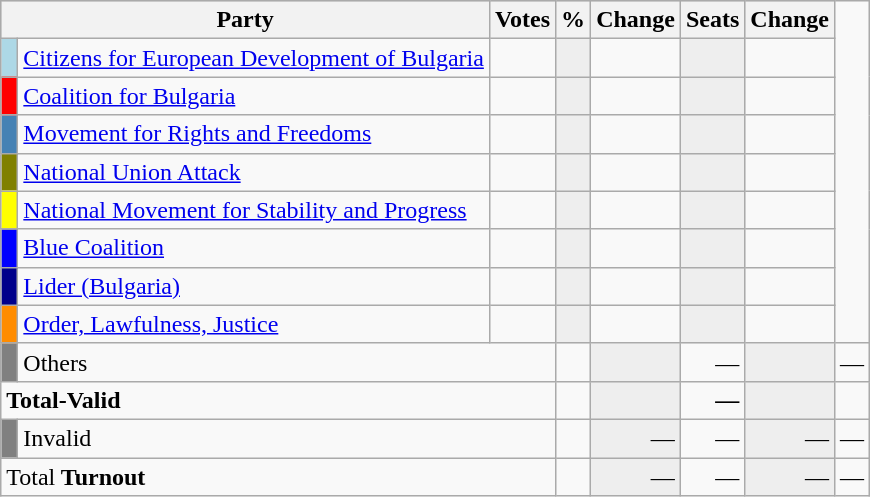<table class="wikitable" border="1">
<tr style="background-color:#C9C9C9">
<th align=left colspan=2 valign=top>Party</th>
<th align-right>Votes</th>
<th align=right>%</th>
<th align=right>Change</th>
<th align=right>Seats</th>
<th align=right>Change</th>
</tr>
<tr>
<td bgcolor="lightblue"> </td>
<td align=left><a href='#'>Citizens for European Development of Bulgaria</a></td>
<td align=right></td>
<td align=right style="background-color:#EEEEEE"></td>
<td align=right></td>
<td align=right style="background-color:#EEEEEE"></td>
<td align=right></td>
</tr>
<tr>
<td bgcolor="red"> </td>
<td align=left><a href='#'>Coalition for Bulgaria</a></td>
<td align=right></td>
<td align=right style="background-color:#EEEEEE"></td>
<td align=right></td>
<td align=right style="background-color:#EEEEEE"></td>
<td align=right></td>
</tr>
<tr>
<td bgcolor="#4682B4"> </td>
<td align=left><a href='#'>Movement for Rights and Freedoms</a></td>
<td align=right></td>
<td align=right style="background-color:#EEEEEE"></td>
<td align=right></td>
<td align=right style="background-color:#EEEEEE"></td>
<td align=right></td>
</tr>
<tr>
<td bgcolor="#808000"> </td>
<td align=left><a href='#'>National Union Attack</a></td>
<td align=right></td>
<td align=right style="background-color:#EEEEEE"></td>
<td align=right></td>
<td align=right style="background-color:#EEEEEE"></td>
<td align=right></td>
</tr>
<tr>
<td bgcolor="yellow"> </td>
<td align=left><a href='#'>National Movement for Stability and Progress</a></td>
<td align=right></td>
<td align=right style="background-color:#EEEEEE"></td>
<td align=right></td>
<td align=right style="background-color:#EEEEEE"></td>
<td align=right></td>
</tr>
<tr>
<td bgcolor="blue"> </td>
<td align=left><a href='#'>Blue Coalition</a></td>
<td align=right></td>
<td align=right style="background-color:#EEEEEE"></td>
<td align=right></td>
<td align=right style="background-color:#EEEEEE"></td>
<td align=right></td>
</tr>
<tr>
<td bgcolor="darkblue"> </td>
<td align=left><a href='#'>Lider (Bulgaria)</a></td>
<td align=right></td>
<td align=right style="background-color:#EEEEEE"></td>
<td align=right></td>
<td align=right style="background-color:#EEEEEE"></td>
<td align=right></td>
</tr>
<tr>
<td bgcolor="darkorange"> </td>
<td align=left><a href='#'>Order, Lawfulness, Justice</a></td>
<td align=right></td>
<td align=right style="background-color:#EEEEEE"></td>
<td align=right></td>
<td align=right style="background-color:#EEEEEE"></td>
<td align=right></td>
</tr>
<tr>
<td bgcolor="grey"> </td>
<td align=left colspan=2>Others</td>
<td align=right></td>
<td align=right style="background-color:#EEEEEE"></td>
<td align=right>—</td>
<td align=right style="background-color:#EEEEEE"></td>
<td align=right>—</td>
</tr>
<tr>
<td align=left colspan=3><strong>Total-Valid</strong></td>
<td align=right></td>
<td align=right style="background-color:#EEEEEE"></td>
<td align=right><strong>—<em></td>
<td align=right style="background-color:#EEEEEE"></td>
<td align=right></td>
</tr>
<tr>
<td bgcolor="grey"></td>
<td align=left colspan=2>Invalid</td>
<td align=right></td>
<td align=right style="background-color:#EEEEEE">—</td>
<td align=right>—</td>
<td align=right style="background-color:#EEEEEE">—</td>
<td align=right>—</td>
</tr>
<tr>
<td align=left colspan=3></strong>Total<strong>      </em> Turnout<em></td>
<td align=right></td>
<td align=right style="background-color:#EEEEEE"></strong>—<strong></td>
<td align=right></strong>—<strong></td>
<td align=right style="background-color:#EEEEEE"></strong>—<strong></td>
<td align=right></strong>—<strong></td>
</tr>
</table>
